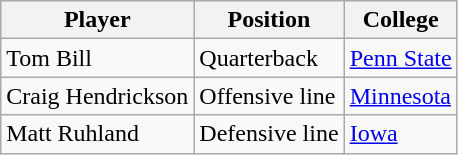<table class="wikitable">
<tr>
<th>Player</th>
<th>Position</th>
<th>College</th>
</tr>
<tr>
<td>Tom Bill</td>
<td>Quarterback</td>
<td><a href='#'>Penn State</a></td>
</tr>
<tr>
<td>Craig Hendrickson</td>
<td>Offensive line</td>
<td><a href='#'>Minnesota</a></td>
</tr>
<tr>
<td>Matt Ruhland</td>
<td>Defensive line</td>
<td><a href='#'>Iowa</a></td>
</tr>
</table>
